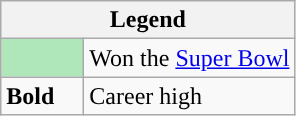<table class="wikitable">
<tr>
<th colspan="2">Legend</th>
</tr>
<tr>
<td style="background:#afe6ba; width:3em;"></td>
<td>Won the <a href='#'>Super Bowl</a></td>
</tr>
<tr>
<td><strong>Bold</strong></td>
<td>Career high</td>
</tr>
</table>
